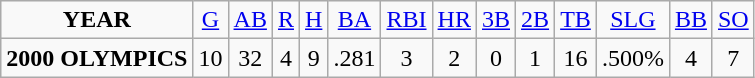<table class="wikitable">
<tr align=center>
<td><strong>YEAR</strong></td>
<td><a href='#'>G</a></td>
<td><a href='#'>AB</a></td>
<td><a href='#'>R</a></td>
<td><a href='#'>H</a></td>
<td><a href='#'>BA</a></td>
<td><a href='#'>RBI</a></td>
<td><a href='#'>HR</a></td>
<td><a href='#'>3B</a></td>
<td><a href='#'>2B</a></td>
<td><a href='#'>TB</a></td>
<td><a href='#'>SLG</a></td>
<td><a href='#'>BB</a></td>
<td><a href='#'>SO</a></td>
</tr>
<tr align=center>
<td><strong>2000 OLYMPICS</strong></td>
<td>10</td>
<td>32</td>
<td>4</td>
<td>9</td>
<td>.281</td>
<td>3</td>
<td>2</td>
<td>0</td>
<td>1</td>
<td>16</td>
<td>.500%</td>
<td>4</td>
<td>7</td>
</tr>
</table>
